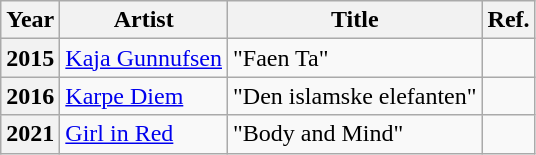<table class="wikitable sortable plainrowheaders">
<tr>
<th scope="col">Year</th>
<th scope="col">Artist</th>
<th scope="col">Title</th>
<th scope="col">Ref.</th>
</tr>
<tr>
<th scope="row">2015</th>
<td><a href='#'>Kaja Gunnufsen</a></td>
<td>"Faen Ta"</td>
<td align="center"></td>
</tr>
<tr>
<th scope="row">2016</th>
<td><a href='#'>Karpe Diem</a></td>
<td>"Den islamske elefanten"</td>
<td align="center"></td>
</tr>
<tr>
<th scope="row">2021</th>
<td><a href='#'>Girl in Red</a></td>
<td>"Body and Mind"</td>
<td align="center"></td>
</tr>
</table>
